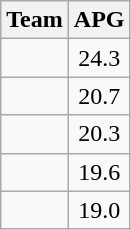<table class=wikitable>
<tr>
<th>Team</th>
<th>APG</th>
</tr>
<tr>
<td></td>
<td align=center>24.3</td>
</tr>
<tr>
<td></td>
<td align=center>20.7</td>
</tr>
<tr>
<td></td>
<td align=center>20.3</td>
</tr>
<tr>
<td></td>
<td align=center>19.6</td>
</tr>
<tr>
<td></td>
<td align=center>19.0</td>
</tr>
</table>
